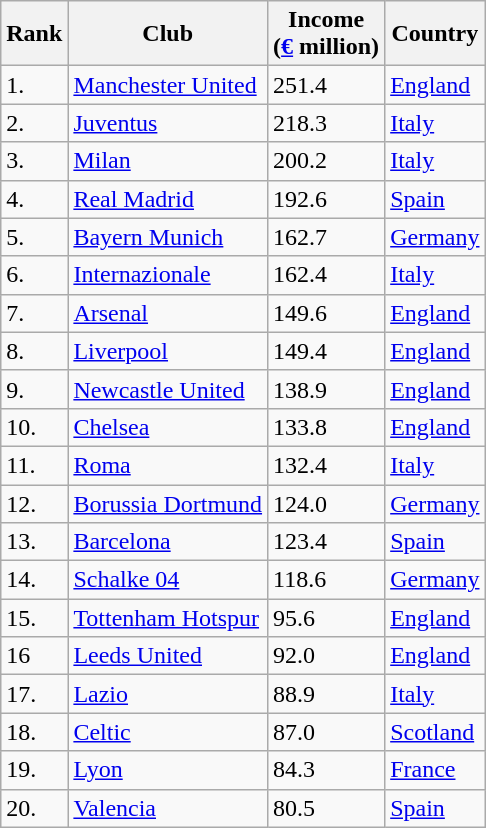<table class="wikitable sortable">
<tr>
<th>Rank</th>
<th>Club</th>
<th>Income <br>(<a href='#'>€</a> million)</th>
<th>Country</th>
</tr>
<tr>
<td>1.</td>
<td><a href='#'>Manchester United</a></td>
<td>251.4</td>
<td> <a href='#'>England</a></td>
</tr>
<tr>
<td>2.</td>
<td><a href='#'>Juventus</a></td>
<td>218.3</td>
<td> <a href='#'>Italy</a></td>
</tr>
<tr>
<td>3.</td>
<td><a href='#'>Milan</a></td>
<td>200.2</td>
<td> <a href='#'>Italy</a></td>
</tr>
<tr>
<td>4.</td>
<td><a href='#'>Real Madrid</a></td>
<td>192.6</td>
<td> <a href='#'>Spain</a></td>
</tr>
<tr>
<td>5.</td>
<td><a href='#'>Bayern Munich</a></td>
<td>162.7</td>
<td> <a href='#'>Germany</a></td>
</tr>
<tr>
<td>6.</td>
<td><a href='#'>Internazionale</a></td>
<td>162.4</td>
<td> <a href='#'>Italy</a></td>
</tr>
<tr>
<td>7.</td>
<td><a href='#'>Arsenal</a></td>
<td>149.6</td>
<td> <a href='#'>England</a></td>
</tr>
<tr>
<td>8.</td>
<td><a href='#'>Liverpool</a></td>
<td>149.4</td>
<td> <a href='#'>England</a></td>
</tr>
<tr>
<td>9.</td>
<td><a href='#'>Newcastle United</a></td>
<td>138.9</td>
<td> <a href='#'>England</a></td>
</tr>
<tr>
<td>10.</td>
<td><a href='#'>Chelsea</a></td>
<td>133.8</td>
<td> <a href='#'>England</a></td>
</tr>
<tr>
<td>11.</td>
<td><a href='#'>Roma</a></td>
<td>132.4</td>
<td> <a href='#'>Italy</a></td>
</tr>
<tr>
<td>12.</td>
<td><a href='#'>Borussia Dortmund</a></td>
<td>124.0</td>
<td> <a href='#'>Germany</a></td>
</tr>
<tr>
<td>13.</td>
<td><a href='#'>Barcelona</a></td>
<td>123.4</td>
<td> <a href='#'>Spain</a></td>
</tr>
<tr>
<td>14.</td>
<td><a href='#'>Schalke 04</a></td>
<td>118.6</td>
<td> <a href='#'>Germany</a></td>
</tr>
<tr>
<td>15.</td>
<td><a href='#'>Tottenham Hotspur</a></td>
<td>95.6</td>
<td> <a href='#'>England</a></td>
</tr>
<tr>
<td>16</td>
<td><a href='#'>Leeds United</a></td>
<td>92.0</td>
<td> <a href='#'>England</a></td>
</tr>
<tr>
<td>17.</td>
<td><a href='#'>Lazio</a></td>
<td>88.9</td>
<td> <a href='#'>Italy</a></td>
</tr>
<tr>
<td>18.</td>
<td><a href='#'>Celtic</a></td>
<td>87.0</td>
<td> <a href='#'>Scotland</a></td>
</tr>
<tr>
<td>19.</td>
<td><a href='#'>Lyon</a></td>
<td>84.3</td>
<td> <a href='#'>France</a></td>
</tr>
<tr>
<td>20.</td>
<td><a href='#'>Valencia</a></td>
<td>80.5</td>
<td> <a href='#'>Spain</a></td>
</tr>
</table>
